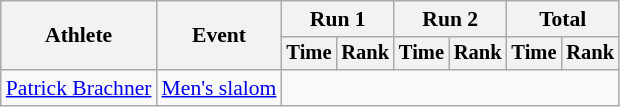<table class="wikitable" style="font-size:90%">
<tr>
<th rowspan=2>Athlete</th>
<th rowspan=2>Event</th>
<th colspan=2>Run 1</th>
<th colspan=2>Run 2</th>
<th colspan=2>Total</th>
</tr>
<tr style="font-size:95%">
<th>Time</th>
<th>Rank</th>
<th>Time</th>
<th>Rank</th>
<th>Time</th>
<th>Rank</th>
</tr>
<tr align=center>
<td align=left><a href='#'>Patrick Brachner</a></td>
<td align=left><a href='#'>Men's slalom</a></td>
<td colspan=6></td>
</tr>
</table>
